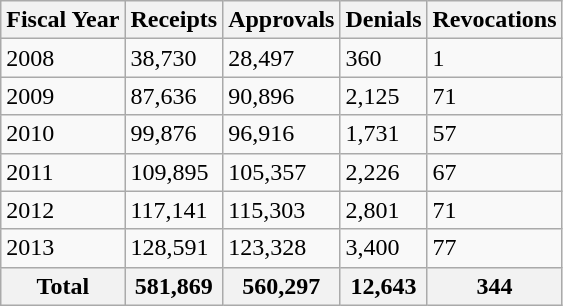<table class="wikitable sortable" border="1">
<tr>
<th>Fiscal Year</th>
<th>Receipts</th>
<th>Approvals</th>
<th>Denials</th>
<th>Revocations</th>
</tr>
<tr>
<td>2008</td>
<td>38,730</td>
<td>28,497</td>
<td>360</td>
<td>1</td>
</tr>
<tr>
<td>2009</td>
<td>87,636</td>
<td>90,896</td>
<td>2,125</td>
<td>71</td>
</tr>
<tr>
<td>2010</td>
<td>99,876</td>
<td>96,916</td>
<td>1,731</td>
<td>57</td>
</tr>
<tr>
<td>2011</td>
<td>109,895</td>
<td>105,357</td>
<td>2,226</td>
<td>67</td>
</tr>
<tr>
<td>2012</td>
<td>117,141</td>
<td>115,303</td>
<td>2,801</td>
<td>71</td>
</tr>
<tr>
<td>2013</td>
<td>128,591</td>
<td>123,328</td>
<td>3,400</td>
<td>77</td>
</tr>
<tr>
<th>Total</th>
<th>581,869</th>
<th>560,297</th>
<th>12,643</th>
<th>344</th>
</tr>
</table>
